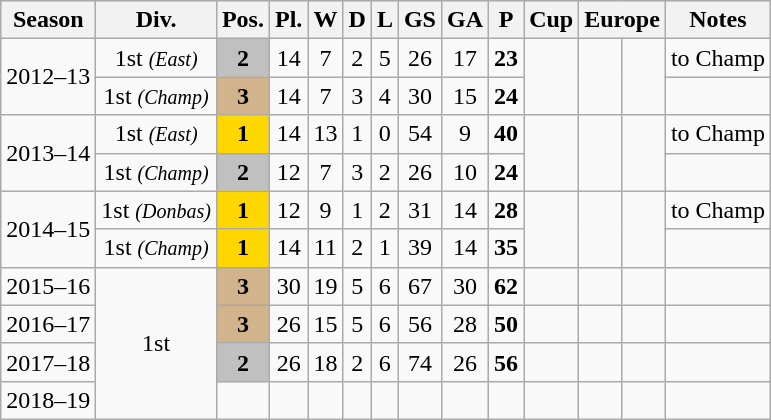<table class="wikitable" style="text-align:center;">
<tr style="background:#efefef;">
<th>Season</th>
<th>Div.</th>
<th>Pos.</th>
<th>Pl.</th>
<th>W</th>
<th>D</th>
<th>L</th>
<th>GS</th>
<th>GA</th>
<th>P</th>
<th>Cup</th>
<th colspan="2">Europe</th>
<th>Notes</th>
</tr>
<tr>
<td style="text-align:center;" rowspan=2>2012–13</td>
<td style="text-align:center;">1st <small><em>(East)</em></small></td>
<td style="text-align:center;" bgcolor=silver><strong>2</strong></td>
<td style="text-align:center;">14</td>
<td style="text-align:center;">7</td>
<td style="text-align:center;">2</td>
<td style="text-align:center;">5</td>
<td style="text-align:center;">26</td>
<td style="text-align:center;">17</td>
<td style="text-align:center;"><strong>23</strong></td>
<td style="text-align:center;" rowspan=2></td>
<td style="text-align:center;" rowspan=2></td>
<td style="text-align:center;" rowspan=2></td>
<td style="text-align:center;">to Champ</td>
</tr>
<tr>
<td style="text-align:center;">1st <small><em>(Champ)</em></small></td>
<td style="text-align:center;" bgcolor=tan><strong>3</strong></td>
<td style="text-align:center;">14</td>
<td style="text-align:center;">7</td>
<td style="text-align:center;">3</td>
<td style="text-align:center;">4</td>
<td style="text-align:center;">30</td>
<td style="text-align:center;">15</td>
<td style="text-align:center;"><strong>24</strong></td>
<td style="text-align:center;"></td>
</tr>
<tr>
<td style="text-align:center;" rowspan=2>2013–14</td>
<td style="text-align:center;">1st <small><em>(East)</em></small></td>
<td style="text-align:center;" bgcolor=gold><strong>1</strong></td>
<td style="text-align:center;">14</td>
<td style="text-align:center;">13</td>
<td style="text-align:center;">1</td>
<td style="text-align:center;">0</td>
<td style="text-align:center;">54</td>
<td style="text-align:center;">9</td>
<td style="text-align:center;"><strong>40</strong></td>
<td style="text-align:center;" rowspan=2></td>
<td style="text-align:center;" rowspan=2></td>
<td style="text-align:center;" rowspan=2></td>
<td style="text-align:center;">to Champ</td>
</tr>
<tr>
<td style="text-align:center;">1st <small><em>(Champ)</em></small></td>
<td style="text-align:center;" bgcolor=silver><strong>2</strong></td>
<td style="text-align:center;">12</td>
<td style="text-align:center;">7</td>
<td style="text-align:center;">3</td>
<td style="text-align:center;">2</td>
<td style="text-align:center;">26</td>
<td style="text-align:center;">10</td>
<td style="text-align:center;"><strong>24</strong></td>
<td style="text-align:center;"></td>
</tr>
<tr>
<td style="text-align:center;" rowspan=2>2014–15</td>
<td style="text-align:center;">1st <small><em>(Donbas)</em></small></td>
<td style="text-align:center;" bgcolor=gold><strong>1</strong></td>
<td style="text-align:center;">12</td>
<td style="text-align:center;">9</td>
<td style="text-align:center;">1</td>
<td style="text-align:center;">2</td>
<td style="text-align:center;">31</td>
<td style="text-align:center;">14</td>
<td style="text-align:center;"><strong>28</strong></td>
<td style="text-align:center;" rowspan=2></td>
<td style="text-align:center;" rowspan=2></td>
<td style="text-align:center;" rowspan=2></td>
<td style="text-align:center;">to Champ</td>
</tr>
<tr>
<td style="text-align:center;">1st <small><em>(Champ)</em></small></td>
<td style="text-align:center;" bgcolor=gold><strong>1</strong></td>
<td style="text-align:center;">14</td>
<td style="text-align:center;">11</td>
<td style="text-align:center;">2</td>
<td style="text-align:center;">1</td>
<td style="text-align:center;">39</td>
<td style="text-align:center;">14</td>
<td style="text-align:center;"><strong>35</strong></td>
<td style="text-align:center;"></td>
</tr>
<tr>
<td style="text-align:center;">2015–16</td>
<td style="text-align:center;" rowspan=4>1st</td>
<td style="text-align:center;" bgcolor=tan><strong>3</strong></td>
<td style="text-align:center;">30</td>
<td style="text-align:center;">19</td>
<td style="text-align:center;">5</td>
<td style="text-align:center;">6</td>
<td style="text-align:center;">67</td>
<td style="text-align:center;">30</td>
<td style="text-align:center;"><strong>62</strong></td>
<td style="text-align:center;"></td>
<td style="text-align:center;"></td>
<td style="text-align:center;"></td>
<td style="text-align:center;"></td>
</tr>
<tr>
<td style="text-align:center;">2016–17</td>
<td style="text-align:center;" bgcolor=tan><strong>3</strong></td>
<td style="text-align:center;">26</td>
<td style="text-align:center;">15</td>
<td style="text-align:center;">5</td>
<td style="text-align:center;">6</td>
<td style="text-align:center;">56</td>
<td style="text-align:center;">28</td>
<td style="text-align:center;"><strong>50</strong></td>
<td style="text-align:center;"></td>
<td style="text-align:center;"></td>
<td style="text-align:center;"></td>
<td style="text-align:center;"></td>
</tr>
<tr>
<td style="text-align:center;">2017–18</td>
<td style="text-align:center;" bgcolor=silver><strong>2</strong></td>
<td style="text-align:center;">26</td>
<td style="text-align:center;">18</td>
<td style="text-align:center;">2</td>
<td style="text-align:center;">6</td>
<td style="text-align:center;">74</td>
<td style="text-align:center;">26</td>
<td style="text-align:center;"><strong>56</strong></td>
<td style="text-align:center;"></td>
<td style="text-align:center;"></td>
<td style="text-align:center;"></td>
<td style="text-align:center;"></td>
</tr>
<tr>
<td style="text-align:center;">2018–19</td>
<td style="text-align:center;"></td>
<td style="text-align:center;"></td>
<td style="text-align:center;"></td>
<td style="text-align:center;"></td>
<td style="text-align:center;"></td>
<td style="text-align:center;"></td>
<td style="text-align:center;"></td>
<td style="text-align:center;"></td>
<td style="text-align:center;"></td>
<td style="text-align:center;"></td>
<td style="text-align:center;"></td>
<td style="text-align:center;"></td>
</tr>
</table>
